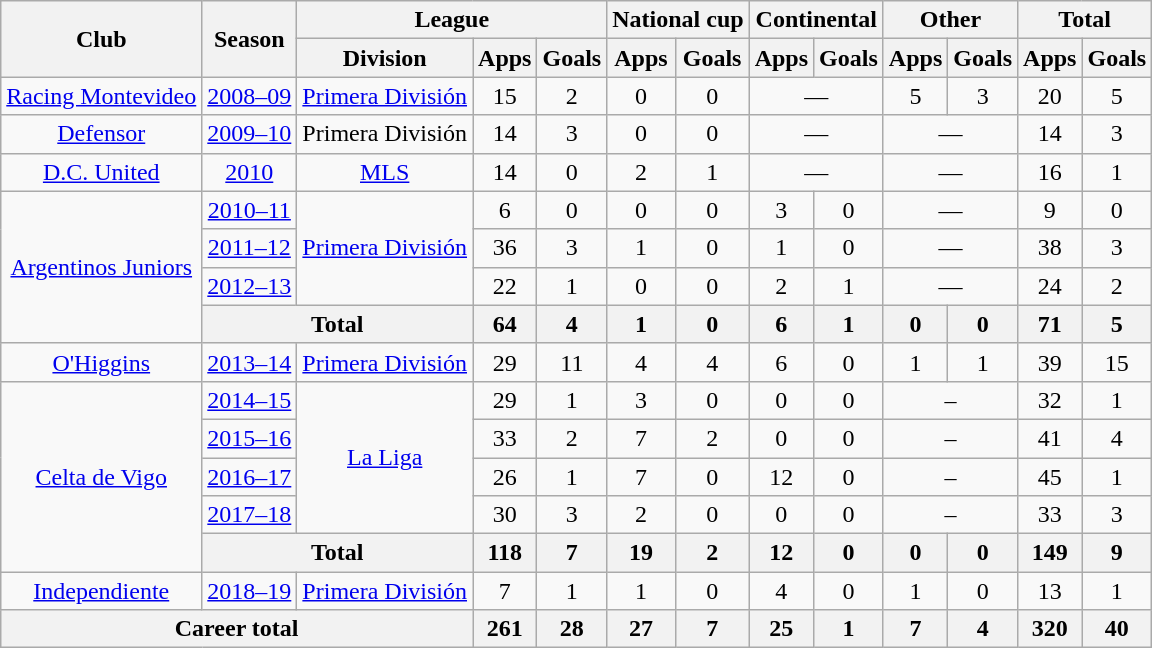<table class="wikitable" style="text-align: center">
<tr>
<th rowspan="2">Club</th>
<th rowspan="2">Season</th>
<th colspan="3">League</th>
<th colspan="2">National cup</th>
<th colspan="2">Continental</th>
<th colspan="2">Other</th>
<th colspan="2">Total</th>
</tr>
<tr>
<th>Division</th>
<th>Apps</th>
<th>Goals</th>
<th>Apps</th>
<th>Goals</th>
<th>Apps</th>
<th>Goals</th>
<th>Apps</th>
<th>Goals</th>
<th>Apps</th>
<th>Goals</th>
</tr>
<tr>
<td><a href='#'>Racing Montevideo</a></td>
<td><a href='#'>2008–09</a></td>
<td><a href='#'>Primera División</a></td>
<td>15</td>
<td>2</td>
<td>0</td>
<td>0</td>
<td colspan="2">—</td>
<td>5</td>
<td>3</td>
<td>20</td>
<td>5</td>
</tr>
<tr>
<td><a href='#'>Defensor</a></td>
<td><a href='#'>2009–10</a></td>
<td>Primera División</td>
<td>14</td>
<td>3</td>
<td>0</td>
<td>0</td>
<td colspan="2">—</td>
<td colspan="2">—</td>
<td>14</td>
<td>3</td>
</tr>
<tr>
<td><a href='#'>D.C. United</a></td>
<td><a href='#'>2010</a></td>
<td><a href='#'>MLS</a></td>
<td>14</td>
<td>0</td>
<td>2</td>
<td>1</td>
<td colspan="2">—</td>
<td colspan="2">—</td>
<td>16</td>
<td>1</td>
</tr>
<tr>
<td rowspan="4"><a href='#'>Argentinos Juniors</a></td>
<td><a href='#'>2010–11</a></td>
<td rowspan="3"><a href='#'>Primera División</a></td>
<td>6</td>
<td>0</td>
<td>0</td>
<td>0</td>
<td>3</td>
<td>0</td>
<td colspan="2">—</td>
<td>9</td>
<td>0</td>
</tr>
<tr>
<td><a href='#'>2011–12</a></td>
<td>36</td>
<td>3</td>
<td>1</td>
<td>0</td>
<td>1</td>
<td>0</td>
<td colspan="2">—</td>
<td>38</td>
<td>3</td>
</tr>
<tr>
<td><a href='#'>2012–13</a></td>
<td>22</td>
<td>1</td>
<td>0</td>
<td>0</td>
<td>2</td>
<td>1</td>
<td colspan="2">—</td>
<td>24</td>
<td>2</td>
</tr>
<tr>
<th colspan="2">Total</th>
<th>64</th>
<th>4</th>
<th>1</th>
<th>0</th>
<th>6</th>
<th>1</th>
<th>0</th>
<th>0</th>
<th>71</th>
<th>5</th>
</tr>
<tr>
<td><a href='#'>O'Higgins</a></td>
<td><a href='#'>2013–14</a></td>
<td><a href='#'>Primera División</a></td>
<td>29</td>
<td>11</td>
<td>4</td>
<td>4</td>
<td>6</td>
<td>0</td>
<td>1</td>
<td>1</td>
<td>39</td>
<td>15</td>
</tr>
<tr>
<td rowspan="5"><a href='#'>Celta de Vigo</a></td>
<td><a href='#'>2014–15</a></td>
<td rowspan="4"><a href='#'>La Liga</a></td>
<td>29</td>
<td>1</td>
<td>3</td>
<td>0</td>
<td>0</td>
<td>0</td>
<td colspan="2">–</td>
<td>32</td>
<td>1</td>
</tr>
<tr>
<td><a href='#'>2015–16</a></td>
<td>33</td>
<td>2</td>
<td>7</td>
<td>2</td>
<td>0</td>
<td>0</td>
<td colspan="2">–</td>
<td>41</td>
<td>4</td>
</tr>
<tr>
<td><a href='#'>2016–17</a></td>
<td>26</td>
<td>1</td>
<td>7</td>
<td>0</td>
<td>12</td>
<td>0</td>
<td colspan="2">–</td>
<td>45</td>
<td>1</td>
</tr>
<tr>
<td><a href='#'>2017–18</a></td>
<td>30</td>
<td>3</td>
<td>2</td>
<td>0</td>
<td>0</td>
<td>0</td>
<td colspan="2">–</td>
<td>33</td>
<td>3</td>
</tr>
<tr>
<th colspan="2">Total</th>
<th>118</th>
<th>7</th>
<th>19</th>
<th>2</th>
<th>12</th>
<th>0</th>
<th>0</th>
<th>0</th>
<th>149</th>
<th>9</th>
</tr>
<tr>
<td><a href='#'>Independiente</a></td>
<td><a href='#'>2018–19</a></td>
<td><a href='#'>Primera División</a></td>
<td>7</td>
<td>1</td>
<td>1</td>
<td>0</td>
<td>4</td>
<td>0</td>
<td>1</td>
<td>0</td>
<td>13</td>
<td>1</td>
</tr>
<tr>
<th colspan="3">Career total</th>
<th>261</th>
<th>28</th>
<th>27</th>
<th>7</th>
<th>25</th>
<th>1</th>
<th>7</th>
<th>4</th>
<th>320</th>
<th>40</th>
</tr>
</table>
